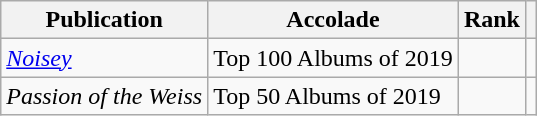<table class="wikitable sortable">
<tr>
<th>Publication</th>
<th>Accolade</th>
<th>Rank</th>
<th class="unsortable"></th>
</tr>
<tr>
<td><em><a href='#'>Noisey</a></em></td>
<td>Top 100 Albums of 2019</td>
<td></td>
<td></td>
</tr>
<tr>
<td><em>Passion of the Weiss</em></td>
<td>Top 50 Albums of 2019</td>
<td></td>
<td></td>
</tr>
</table>
